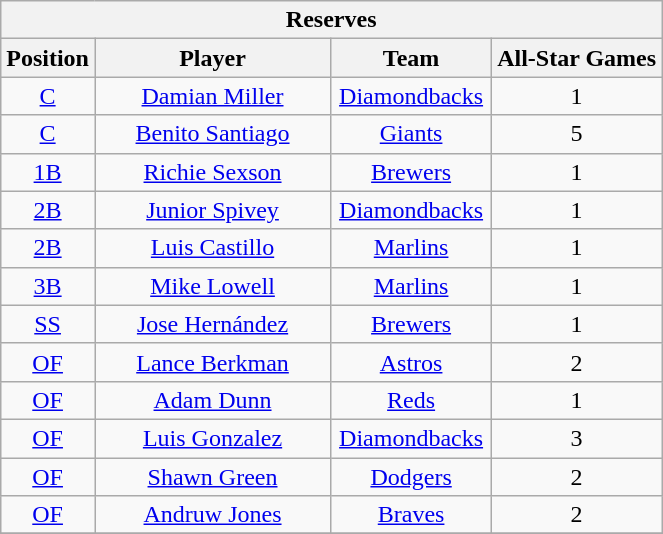<table class="wikitable" style="font-size: 100%; text-align:right;">
<tr>
<th colspan="4">Reserves</th>
</tr>
<tr>
<th>Position</th>
<th width="150">Player</th>
<th width="100">Team</th>
<th>All-Star Games</th>
</tr>
<tr>
<td align="center"><a href='#'>C</a></td>
<td align="center"><a href='#'>Damian Miller</a></td>
<td align="center"><a href='#'>Diamondbacks</a></td>
<td align="center">1</td>
</tr>
<tr>
<td align="center"><a href='#'>C</a></td>
<td align="center"><a href='#'>Benito Santiago</a></td>
<td align="center"><a href='#'>Giants</a></td>
<td align="center">5</td>
</tr>
<tr>
<td align="center"><a href='#'>1B</a></td>
<td align="center"><a href='#'>Richie Sexson</a></td>
<td align="center"><a href='#'>Brewers</a></td>
<td align="center">1</td>
</tr>
<tr>
<td align="center"><a href='#'>2B</a></td>
<td align="center"><a href='#'>Junior Spivey</a></td>
<td align="center"><a href='#'>Diamondbacks</a></td>
<td align="center">1</td>
</tr>
<tr>
<td align="center"><a href='#'>2B</a></td>
<td align="center"><a href='#'>Luis Castillo</a></td>
<td align="center"><a href='#'>Marlins</a></td>
<td align="center">1</td>
</tr>
<tr>
<td align="center"><a href='#'>3B</a></td>
<td align="center"><a href='#'>Mike Lowell</a></td>
<td align="center"><a href='#'>Marlins</a></td>
<td align="center">1</td>
</tr>
<tr>
<td align="center"><a href='#'>SS</a></td>
<td align="center"><a href='#'>Jose Hernández</a></td>
<td align="center"><a href='#'>Brewers</a></td>
<td align="center">1</td>
</tr>
<tr>
<td align="center"><a href='#'>OF</a></td>
<td align="center"><a href='#'>Lance Berkman</a></td>
<td align="center"><a href='#'>Astros</a></td>
<td align="center">2</td>
</tr>
<tr>
<td align="center"><a href='#'>OF</a></td>
<td align="center"><a href='#'>Adam Dunn</a></td>
<td align="center"><a href='#'>Reds</a></td>
<td align="center">1</td>
</tr>
<tr>
<td align="center"><a href='#'>OF</a></td>
<td align="center"><a href='#'>Luis Gonzalez</a></td>
<td align="center"><a href='#'>Diamondbacks</a></td>
<td align="center">3</td>
</tr>
<tr>
<td align="center"><a href='#'>OF</a></td>
<td align="center"><a href='#'>Shawn Green</a></td>
<td align="center"><a href='#'>Dodgers</a></td>
<td align="center">2</td>
</tr>
<tr>
<td align="center"><a href='#'>OF</a></td>
<td align="center"><a href='#'>Andruw Jones</a></td>
<td align="center"><a href='#'>Braves</a></td>
<td align="center">2</td>
</tr>
<tr>
</tr>
</table>
